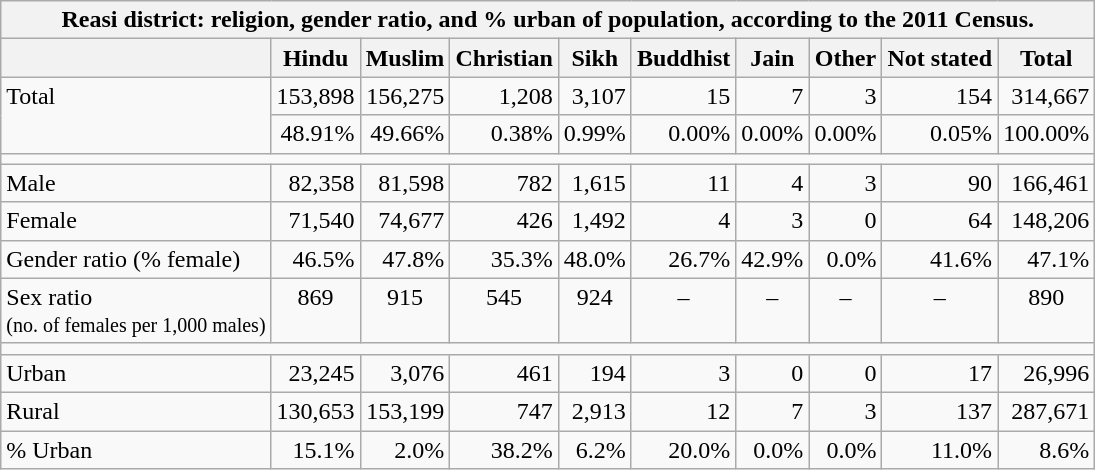<table class="wikitable mw-collapsible mw-collapsed">
<tr>
<th colspan=10>Reasi district: religion, gender ratio, and % urban of population, according to the 2011 Census.</th>
</tr>
<tr style="vertical-align:top;">
<th></th>
<th>Hindu</th>
<th>Muslim</th>
<th>Christian</th>
<th>Sikh</th>
<th>Buddhist</th>
<th>Jain</th>
<th>Other</th>
<th>Not stated</th>
<th>Total</th>
</tr>
<tr style="vertical-align:top;text-align:right;">
<td rowspan=2 style="text-align:left;">Total</td>
<td>153,898</td>
<td>156,275</td>
<td>1,208</td>
<td>3,107</td>
<td>15</td>
<td>7</td>
<td>3</td>
<td>154</td>
<td>314,667</td>
</tr>
<tr style="vertical-align:top;text-align:right;">
<td>48.91%</td>
<td>49.66%</td>
<td>0.38%</td>
<td>0.99%</td>
<td>0.00%</td>
<td>0.00%</td>
<td>0.00%</td>
<td>0.05%</td>
<td>100.00%</td>
</tr>
<tr>
<td colspan=10></td>
</tr>
<tr style="vertical-align:top;text-align:right;">
<td style="text-align:left;">Male</td>
<td>82,358</td>
<td>81,598</td>
<td>782</td>
<td>1,615</td>
<td>11</td>
<td>4</td>
<td>3</td>
<td>90</td>
<td>166,461</td>
</tr>
<tr style="vertical-align:top;text-align:right;">
<td style="text-align:left;">Female</td>
<td>71,540</td>
<td>74,677</td>
<td>426</td>
<td>1,492</td>
<td>4</td>
<td>3</td>
<td>0</td>
<td>64</td>
<td>148,206</td>
</tr>
<tr style="vertical-align:top;text-align:right;">
<td style="text-align:left;">Gender ratio (% female)</td>
<td>46.5%</td>
<td>47.8%</td>
<td>35.3%</td>
<td>48.0%</td>
<td>26.7%</td>
<td>42.9%</td>
<td>0.0%</td>
<td>41.6%</td>
<td>47.1%</td>
</tr>
<tr style="vertical-align:top;text-align:center;">
<td style="text-align:left;">Sex ratio <br><small>(no. of females per 1,000 males)</small></td>
<td>869</td>
<td>915</td>
<td>545</td>
<td>924</td>
<td>–</td>
<td>–</td>
<td>–</td>
<td>–</td>
<td>890</td>
</tr>
<tr>
<td colspan=10></td>
</tr>
<tr style="vertical-align:top;text-align:right;">
<td style="text-align:left;">Urban</td>
<td>23,245</td>
<td>3,076</td>
<td>461</td>
<td>194</td>
<td>3</td>
<td>0</td>
<td>0</td>
<td>17</td>
<td>26,996</td>
</tr>
<tr style="vertical-align:top;text-align:right;">
<td style="text-align:left;">Rural</td>
<td>130,653</td>
<td>153,199</td>
<td>747</td>
<td>2,913</td>
<td>12</td>
<td>7</td>
<td>3</td>
<td>137</td>
<td>287,671</td>
</tr>
<tr style="vertical-align:top;text-align:right;">
<td style="text-align:left;">% Urban</td>
<td>15.1%</td>
<td>2.0%</td>
<td>38.2%</td>
<td>6.2%</td>
<td>20.0%</td>
<td>0.0%</td>
<td>0.0%</td>
<td>11.0%</td>
<td>8.6%</td>
</tr>
</table>
